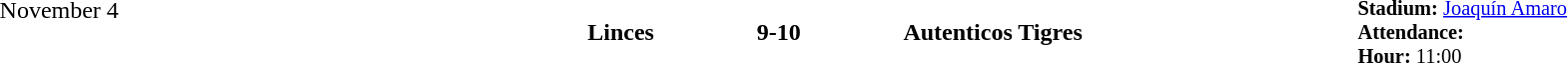<table style="width: 100%; background: transparent;" cellspacing="0">
<tr>
<td align=center valign=top rowspan=3 width=15%>November 4</td>
</tr>
<tr>
<td width=24% align=right><strong>Linces</strong></td>
<td align=center width=13%><strong>9-10</strong></td>
<td width=24%><strong>Autenticos Tigres</strong></td>
<td style=font-size:85% rowspan=2 valign=top><strong>Stadium:</strong> <a href='#'>Joaquín Amaro</a><br><strong>Attendance:</strong> <br><strong>Hour:</strong> 11:00</td>
</tr>
</table>
